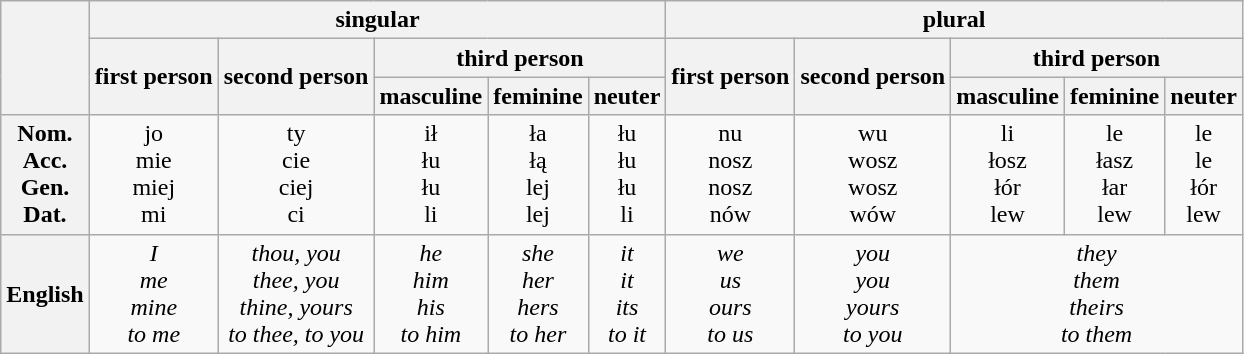<table class="wikitable">
<tr>
<th rowspan="3"></th>
<th colspan="5">singular</th>
<th colspan="5">plural</th>
</tr>
<tr>
<th rowspan="2">first person</th>
<th rowspan="2">second person</th>
<th colspan="3">third person</th>
<th rowspan="2">first person</th>
<th rowspan="2">second person</th>
<th colspan="3">third person</th>
</tr>
<tr>
<th>masculine</th>
<th>feminine</th>
<th>neuter</th>
<th>masculine</th>
<th>feminine</th>
<th>neuter</th>
</tr>
<tr>
<th align="center">Nom.<br>Acc.<br>Gen.<br>Dat.</th>
<td align="center">jo<br>mie<br>miej<br>mi</td>
<td align="center">ty<br>cie<br>ciej<br>ci</td>
<td align="center">ił<br>łu<br>łu<br>li</td>
<td align="center">ła<br>łą<br>lej<br>lej</td>
<td align="center">łu<br>łu<br>łu<br>li</td>
<td align="center">nu<br>nosz<br>nosz<br>nów</td>
<td align="center">wu<br>wosz<br>wosz<br>wów</td>
<td align="center">li<br>łosz<br>łór<br>lew</td>
<td align="center">le<br>łasz<br>łar<br>lew</td>
<td align="center">le<br>le<br>łór<br>lew</td>
</tr>
<tr>
<th>English</th>
<td align="center"><em>I<br>me<br>mine<br>to me</em></td>
<td align="center"><em>thou, you<br>thee, you<br>thine, yours<br>to thee, to you</em></td>
<td align="center"><em>he<br>him<br>his<br>to him</em></td>
<td align="center"><em>she<br>her<br>hers<br>to her</em></td>
<td align="center"><em>it<br>it<br>its<br>to it</em></td>
<td align="center"><em>we<br>us<br>ours<br>to us</em></td>
<td align="center"><em>you<br>you<br>yours<br>to you</em></td>
<td align="center" colspan="3"><em>they<br>them<br>theirs<br>to them</em></td>
</tr>
</table>
